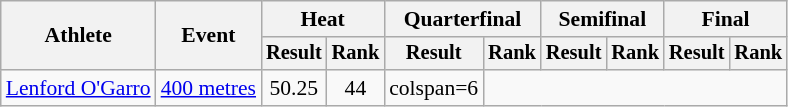<table class=wikitable style=font-size:90%>
<tr>
<th rowspan=2>Athlete</th>
<th rowspan=2>Event</th>
<th colspan=2>Heat</th>
<th colspan=2>Quarterfinal</th>
<th colspan=2>Semifinal</th>
<th colspan=2>Final</th>
</tr>
<tr style=font-size:95%>
<th>Result</th>
<th>Rank</th>
<th>Result</th>
<th>Rank</th>
<th>Result</th>
<th>Rank</th>
<th>Result</th>
<th>Rank</th>
</tr>
<tr align=center>
<td align=left><a href='#'>Lenford O'Garro</a></td>
<td align=left><a href='#'>400 metres</a></td>
<td>50.25</td>
<td>44</td>
<td>colspan=6 </td>
</tr>
</table>
